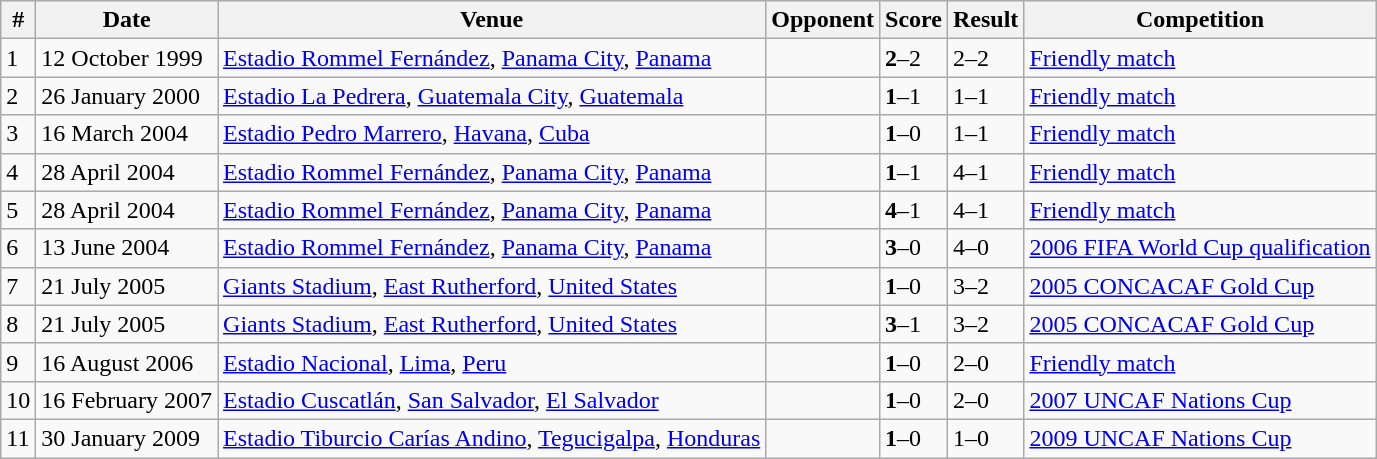<table class="wikitable">
<tr>
<th>#</th>
<th>Date</th>
<th>Venue</th>
<th>Opponent</th>
<th>Score</th>
<th>Result</th>
<th>Competition</th>
</tr>
<tr>
<td>1</td>
<td>12 October 1999</td>
<td><a href='#'>Estadio Rommel Fernández</a>, <a href='#'>Panama City</a>, <a href='#'>Panama</a></td>
<td></td>
<td><strong>2</strong>–2</td>
<td>2–2</td>
<td><a href='#'>Friendly match</a></td>
</tr>
<tr>
<td>2</td>
<td>26 January 2000</td>
<td><a href='#'>Estadio La Pedrera</a>, <a href='#'>Guatemala City</a>, <a href='#'>Guatemala</a></td>
<td></td>
<td><strong>1</strong>–1</td>
<td>1–1</td>
<td><a href='#'>Friendly match</a></td>
</tr>
<tr>
<td>3</td>
<td>16 March 2004</td>
<td><a href='#'>Estadio Pedro Marrero</a>, <a href='#'>Havana</a>, <a href='#'>Cuba</a></td>
<td></td>
<td><strong>1</strong>–0</td>
<td>1–1</td>
<td><a href='#'>Friendly match</a></td>
</tr>
<tr>
<td>4</td>
<td>28 April 2004</td>
<td><a href='#'>Estadio Rommel Fernández</a>, <a href='#'>Panama City</a>, <a href='#'>Panama</a></td>
<td></td>
<td><strong>1</strong>–1</td>
<td>4–1</td>
<td><a href='#'>Friendly match</a></td>
</tr>
<tr>
<td>5</td>
<td>28 April 2004</td>
<td><a href='#'>Estadio Rommel Fernández</a>, <a href='#'>Panama City</a>, <a href='#'>Panama</a></td>
<td></td>
<td><strong>4</strong>–1</td>
<td>4–1</td>
<td><a href='#'>Friendly match</a></td>
</tr>
<tr>
<td>6</td>
<td>13 June 2004</td>
<td><a href='#'>Estadio Rommel Fernández</a>, <a href='#'>Panama City</a>, <a href='#'>Panama</a></td>
<td></td>
<td><strong>3</strong>–0</td>
<td>4–0</td>
<td><a href='#'>2006 FIFA World Cup qualification</a></td>
</tr>
<tr>
<td>7</td>
<td>21 July 2005</td>
<td><a href='#'>Giants Stadium</a>, <a href='#'>East Rutherford</a>, <a href='#'>United States</a></td>
<td></td>
<td><strong>1</strong>–0</td>
<td>3–2</td>
<td><a href='#'>2005 CONCACAF Gold Cup</a></td>
</tr>
<tr>
<td>8</td>
<td>21 July 2005</td>
<td><a href='#'>Giants Stadium</a>, <a href='#'>East Rutherford</a>, <a href='#'>United States</a></td>
<td></td>
<td><strong>3</strong>–1</td>
<td>3–2</td>
<td><a href='#'>2005 CONCACAF Gold Cup</a></td>
</tr>
<tr>
<td>9</td>
<td>16 August 2006</td>
<td><a href='#'>Estadio Nacional</a>, <a href='#'>Lima</a>, <a href='#'>Peru</a></td>
<td></td>
<td><strong>1</strong>–0</td>
<td>2–0</td>
<td><a href='#'>Friendly match</a></td>
</tr>
<tr>
<td>10</td>
<td>16 February 2007</td>
<td><a href='#'>Estadio Cuscatlán</a>, <a href='#'>San Salvador</a>, <a href='#'>El Salvador</a></td>
<td></td>
<td><strong>1</strong>–0</td>
<td>2–0</td>
<td><a href='#'>2007 UNCAF Nations Cup</a></td>
</tr>
<tr>
<td>11</td>
<td>30 January 2009</td>
<td><a href='#'>Estadio Tiburcio Carías Andino</a>, <a href='#'>Tegucigalpa</a>, <a href='#'>Honduras</a></td>
<td></td>
<td><strong>1</strong>–0</td>
<td>1–0</td>
<td><a href='#'>2009 UNCAF Nations Cup</a></td>
</tr>
</table>
